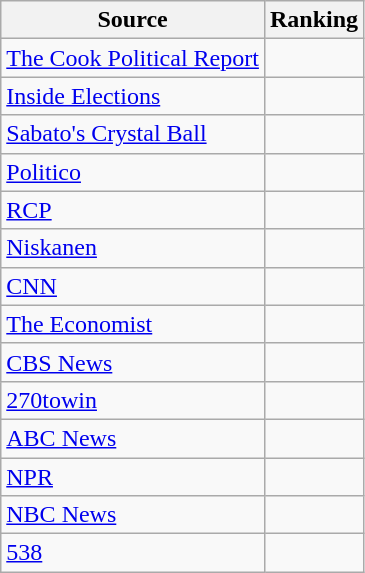<table class="wikitable sortable" style="text-align:center">
<tr>
<th>Source</th>
<th>Ranking</th>
</tr>
<tr>
<td align="left"><a href='#'>The Cook Political Report</a></td>
<td></td>
</tr>
<tr>
<td align="left"><a href='#'>Inside Elections</a></td>
<td></td>
</tr>
<tr>
<td align="left"><a href='#'>Sabato's Crystal Ball</a></td>
<td></td>
</tr>
<tr>
<td align="left"><a href='#'>Politico</a></td>
<td></td>
</tr>
<tr>
<td align="left"><a href='#'>RCP</a></td>
<td></td>
</tr>
<tr>
<td align="left"><a href='#'>Niskanen</a></td>
<td></td>
</tr>
<tr>
<td align="left"><a href='#'>CNN</a></td>
<td></td>
</tr>
<tr>
<td align="left"><a href='#'>The Economist</a></td>
<td></td>
</tr>
<tr>
<td align="left"><a href='#'>CBS News</a></td>
<td></td>
</tr>
<tr>
<td align="left"><a href='#'>270towin</a></td>
<td></td>
</tr>
<tr>
<td align="left"><a href='#'>ABC News</a></td>
<td></td>
</tr>
<tr>
<td align="left"><a href='#'>NPR</a></td>
<td></td>
</tr>
<tr>
<td align="left"><a href='#'>NBC News</a></td>
<td></td>
</tr>
<tr>
<td align="left"><a href='#'>538</a></td>
<td></td>
</tr>
</table>
